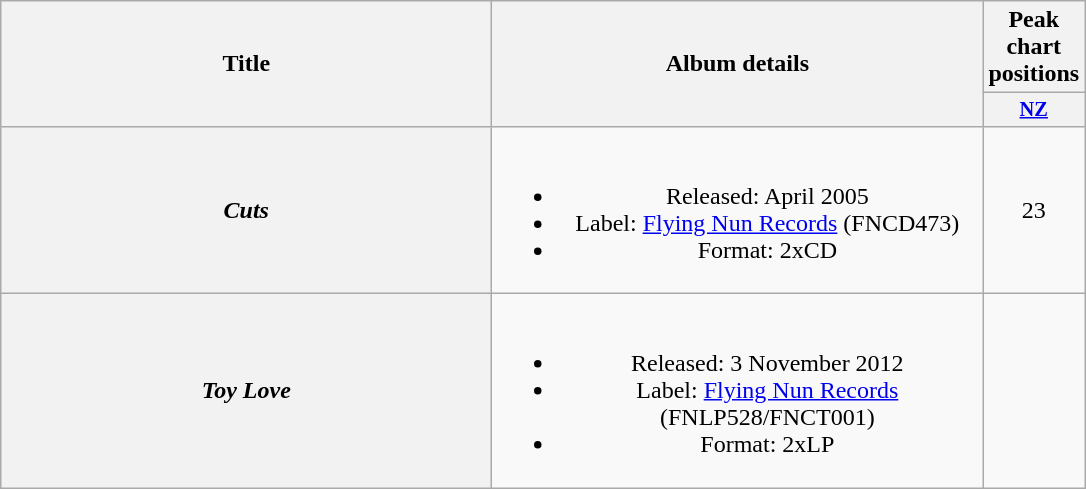<table class="wikitable plainrowheaders" style="text-align:center;" border="1">
<tr>
<th scope="col" rowspan="2" style="width:20em;">Title</th>
<th scope="col" rowspan="2" style="width:20em;">Album details</th>
<th scope="col" colspan="1">Peak chart<br>positions</th>
</tr>
<tr>
<th style="width:3em;font-size:85%"><a href='#'>NZ</a><br></th>
</tr>
<tr>
<th scope="row"><em>Cuts</em></th>
<td><br><ul><li>Released: April 2005</li><li>Label: <a href='#'>Flying Nun Records</a> (FNCD473)</li><li>Format: 2xCD</li></ul></td>
<td>23</td>
</tr>
<tr>
<th scope="row"><em>Toy Love</em></th>
<td><br><ul><li>Released: 3 November 2012</li><li>Label: <a href='#'>Flying Nun Records</a> (FNLP528/FNCT001)</li><li>Format: 2xLP</li></ul></td>
</tr>
</table>
